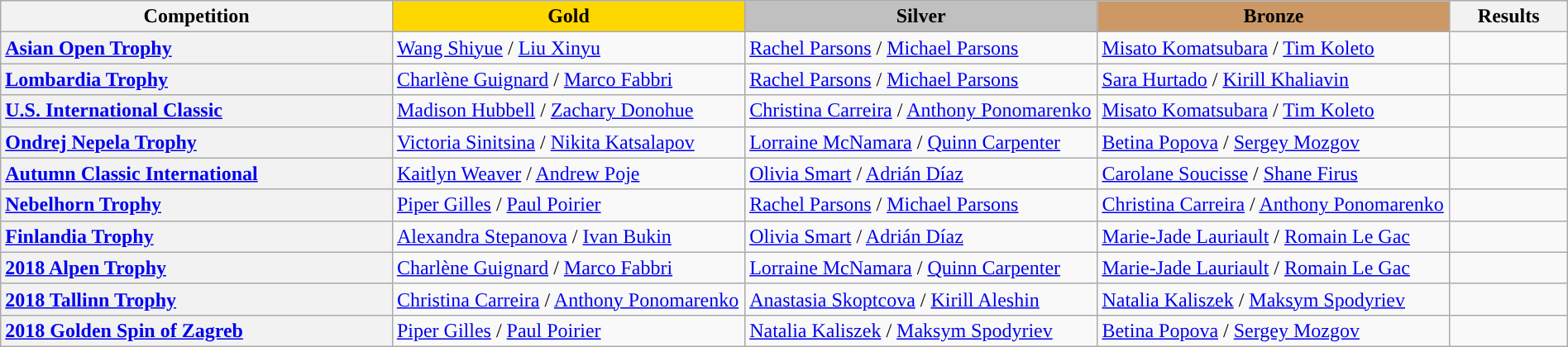<table class="wikitable unsortable" style="text-align:left; width:100%;">
<tr>
<th scope="col" style="text-align:center; width:25%;">Competition</th>
<td scope="col" style="text-align:center; width:22.5%; background:gold"><strong>Gold</strong></td>
<td scope="col" style="text-align:center; width:22.5%; background:silver"><strong>Silver</strong></td>
<td scope="col" style="text-align:center; width:22.5%; background:#c96"><strong>Bronze</strong></td>
<th scope="col" style="text-align:center; width:7.5%;">Results</th>
</tr>
<tr>
<th scope="row" style="text-align:left"> <a href='#'>Asian Open Trophy</a></th>
<td> <a href='#'>Wang Shiyue</a> / <a href='#'>Liu Xinyu</a></td>
<td> <a href='#'>Rachel Parsons</a> / <a href='#'>Michael Parsons</a></td>
<td> <a href='#'>Misato Komatsubara</a> / <a href='#'>Tim Koleto</a></td>
<td></td>
</tr>
<tr>
<th scope="row" style="text-align:left"> <a href='#'>Lombardia Trophy</a></th>
<td> <a href='#'>Charlène Guignard</a> / <a href='#'>Marco Fabbri</a></td>
<td> <a href='#'>Rachel Parsons</a> / <a href='#'>Michael Parsons</a></td>
<td> <a href='#'>Sara Hurtado</a> / <a href='#'>Kirill Khaliavin</a></td>
<td></td>
</tr>
<tr>
<th scope="row" style="text-align:left"> <a href='#'>U.S. International Classic</a></th>
<td> <a href='#'>Madison Hubbell</a> / <a href='#'>Zachary Donohue</a></td>
<td> <a href='#'>Christina Carreira</a> / <a href='#'>Anthony Ponomarenko</a></td>
<td> <a href='#'>Misato Komatsubara</a> / <a href='#'>Tim Koleto</a></td>
<td></td>
</tr>
<tr>
<th scope="row" style="text-align:left"> <a href='#'>Ondrej Nepela Trophy</a></th>
<td> <a href='#'>Victoria Sinitsina</a> / <a href='#'>Nikita Katsalapov</a></td>
<td> <a href='#'>Lorraine McNamara</a> / <a href='#'>Quinn Carpenter</a></td>
<td> <a href='#'>Betina Popova</a> / <a href='#'>Sergey Mozgov</a></td>
<td></td>
</tr>
<tr>
<th scope="row" style="text-align:left"> <a href='#'>Autumn Classic International</a></th>
<td> <a href='#'>Kaitlyn Weaver</a> / <a href='#'>Andrew Poje</a></td>
<td> <a href='#'>Olivia Smart</a> / <a href='#'>Adrián Díaz</a></td>
<td> <a href='#'>Carolane Soucisse</a> / <a href='#'>Shane Firus</a></td>
<td></td>
</tr>
<tr>
<th scope="row" style="text-align:left"> <a href='#'>Nebelhorn Trophy</a></th>
<td> <a href='#'>Piper Gilles</a> / <a href='#'>Paul Poirier</a></td>
<td> <a href='#'>Rachel Parsons</a> / <a href='#'>Michael Parsons</a></td>
<td> <a href='#'>Christina Carreira</a> / <a href='#'>Anthony Ponomarenko</a></td>
<td></td>
</tr>
<tr>
<th scope="row" style="text-align:left"> <a href='#'>Finlandia Trophy</a></th>
<td> <a href='#'>Alexandra Stepanova</a> / <a href='#'>Ivan Bukin</a></td>
<td> <a href='#'>Olivia Smart</a> / <a href='#'>Adrián Díaz</a></td>
<td> <a href='#'>Marie-Jade Lauriault</a> / <a href='#'>Romain Le Gac</a></td>
<td></td>
</tr>
<tr>
<th scope="row" style="text-align:left"> <a href='#'>2018 Alpen Trophy</a></th>
<td> <a href='#'>Charlène Guignard</a> / <a href='#'>Marco Fabbri</a></td>
<td> <a href='#'>Lorraine McNamara</a> / <a href='#'>Quinn Carpenter</a></td>
<td> <a href='#'>Marie-Jade Lauriault</a> / <a href='#'>Romain Le Gac</a></td>
<td></td>
</tr>
<tr>
<th scope="row" style="text-align:left"> <a href='#'>2018 Tallinn Trophy</a></th>
<td> <a href='#'>Christina Carreira</a> / <a href='#'>Anthony Ponomarenko</a></td>
<td> <a href='#'>Anastasia Skoptcova</a> / <a href='#'>Kirill Aleshin</a></td>
<td> <a href='#'>Natalia Kaliszek</a> / <a href='#'>Maksym Spodyriev</a></td>
<td></td>
</tr>
<tr>
<th scope="row" style="text-align:left"> <a href='#'>2018 Golden Spin of Zagreb</a></th>
<td> <a href='#'>Piper Gilles</a> / <a href='#'>Paul Poirier</a></td>
<td> <a href='#'>Natalia Kaliszek</a> / <a href='#'>Maksym Spodyriev</a></td>
<td> <a href='#'>Betina Popova</a> / <a href='#'>Sergey Mozgov</a></td>
<td></td>
</tr>
</table>
